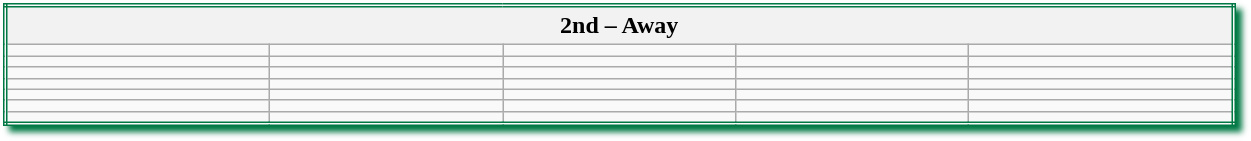<table class="wikitable sortable" style="width:65%; border:double #007844; box-shadow: 4px 4px 4px #007844;">
<tr>
<th colspan="5">2nd – Away</th>
</tr>
<tr>
<td></td>
<td></td>
<td></td>
<td></td>
<td></td>
</tr>
<tr>
<td></td>
<td></td>
<td></td>
<td></td>
<td></td>
</tr>
<tr>
<td></td>
<td></td>
<td></td>
<td></td>
<td></td>
</tr>
<tr>
<td></td>
<td></td>
<td></td>
<td></td>
<td></td>
</tr>
<tr>
<td></td>
<td></td>
<td></td>
<td></td>
<td></td>
</tr>
<tr>
<td></td>
<td></td>
<td></td>
<td></td>
<td></td>
</tr>
<tr>
<td></td>
<td></td>
<td></td>
<td></td>
<td></td>
</tr>
</table>
